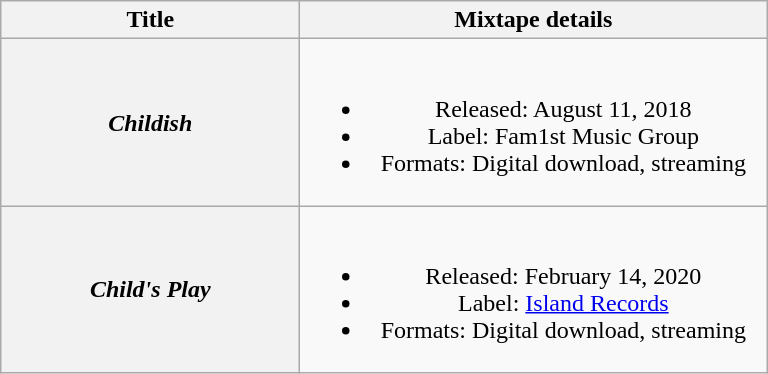<table class="wikitable plainrowheaders" style="text-align:center;">
<tr>
<th scope="col" style="width:12em;">Title</th>
<th scope="col" style="width:19em;">Mixtape details</th>
</tr>
<tr>
<th scope="row"><em>Childish</em></th>
<td><br><ul><li>Released: August 11, 2018</li><li>Label: Fam1st Music Group</li><li>Formats: Digital download, streaming</li></ul></td>
</tr>
<tr>
<th scope="row"><em>Child's Play</em></th>
<td><br><ul><li>Released: February 14, 2020</li><li>Label: <a href='#'>Island Records</a></li><li>Formats: Digital download, streaming</li></ul></td>
</tr>
</table>
